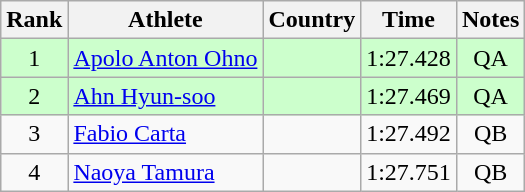<table class="wikitable sortable" style="text-align:center">
<tr>
<th>Rank</th>
<th>Athlete</th>
<th>Country</th>
<th>Time</th>
<th>Notes</th>
</tr>
<tr bgcolor=ccffcc>
<td>1</td>
<td align=left><a href='#'>Apolo Anton Ohno</a></td>
<td align=left></td>
<td>1:27.428</td>
<td>QA</td>
</tr>
<tr bgcolor=ccffcc>
<td>2</td>
<td align=left><a href='#'>Ahn Hyun-soo</a></td>
<td align=left></td>
<td>1:27.469</td>
<td>QA</td>
</tr>
<tr>
<td>3</td>
<td align=left><a href='#'>Fabio Carta</a></td>
<td align=left></td>
<td>1:27.492</td>
<td>QB</td>
</tr>
<tr>
<td>4</td>
<td align=left><a href='#'>Naoya Tamura</a></td>
<td align=left></td>
<td>1:27.751</td>
<td>QB</td>
</tr>
</table>
